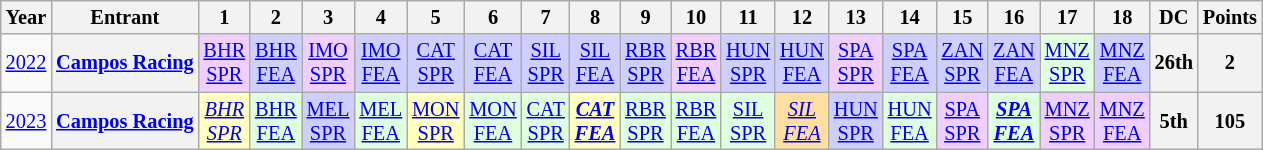<table class="wikitable" style="text-align:center; font-size:85%">
<tr>
<th>Year</th>
<th>Entrant</th>
<th>1</th>
<th>2</th>
<th>3</th>
<th>4</th>
<th>5</th>
<th>6</th>
<th>7</th>
<th>8</th>
<th>9</th>
<th>10</th>
<th>11</th>
<th>12</th>
<th>13</th>
<th>14</th>
<th>15</th>
<th>16</th>
<th>17</th>
<th>18</th>
<th>DC</th>
<th>Points</th>
</tr>
<tr>
<td><a href='#'>2022</a></td>
<th nowrap><a href='#'>Campos Racing</a></th>
<td style="background:#EFCFFF;"><a href='#'>BHR<br>SPR</a><br></td>
<td style="background:#CFCFFF;"><a href='#'>BHR<br>FEA</a><br></td>
<td style="background:#EFCFFF;"><a href='#'>IMO<br>SPR</a><br></td>
<td style="background:#CFCFFF;"><a href='#'>IMO<br>FEA</a><br></td>
<td style="background:#CFCFFF;"><a href='#'>CAT<br>SPR</a><br></td>
<td style="background:#CFCFFF;"><a href='#'>CAT<br>FEA</a><br></td>
<td style="background:#CFCFFF;"><a href='#'>SIL<br>SPR</a><br></td>
<td style="background:#CFCFFF;"><a href='#'>SIL<br>FEA</a><br></td>
<td style="background:#CFCFFF;"><a href='#'>RBR<br>SPR</a><br></td>
<td style="background:#EFCFFF;"><a href='#'>RBR<br>FEA</a><br></td>
<td style="background:#CFCFFF;"><a href='#'>HUN<br>SPR</a><br></td>
<td style="background:#CFCFFF;"><a href='#'>HUN<br>FEA</a><br></td>
<td style="background:#EFCFFF;"><a href='#'>SPA<br>SPR</a><br></td>
<td style="background:#CFCFFF;"><a href='#'>SPA<br>FEA</a><br></td>
<td style="background:#CFCFFF;"><a href='#'>ZAN<br>SPR</a><br></td>
<td style="background:#CFCFFF;"><a href='#'>ZAN<br>FEA</a><br></td>
<td style="background:#DFFFDF;"><a href='#'>MNZ<br>SPR</a><br></td>
<td style="background:#CFCFFF;"><a href='#'>MNZ<br>FEA</a><br></td>
<th>26th</th>
<th>2</th>
</tr>
<tr>
<td><a href='#'>2023</a></td>
<th nowrap><a href='#'>Campos Racing</a></th>
<td style="background:#FFFFBF;"><em><a href='#'>BHR<br>SPR</a></em><br></td>
<td style="background:#DFFFDF;"><a href='#'>BHR<br>FEA</a><br></td>
<td style="background:#CFCFFF;"><a href='#'>MEL<br>SPR</a><br></td>
<td style="background:#DFFFDF;"><a href='#'>MEL<br>FEA</a><br></td>
<td style="background:#FFFFBF;"><a href='#'>MON<br>SPR</a><br></td>
<td style="background:#DFFFDF;"><a href='#'>MON<br>FEA</a><br></td>
<td style="background:#DFFFDF;"><a href='#'>CAT<br>SPR</a><br></td>
<td style="background:#FFFFBF;"><strong><em><a href='#'>CAT<br>FEA</a></em></strong><br></td>
<td style="background:#DFFFDF;"><a href='#'>RBR<br>SPR</a><br></td>
<td style="background:#DFFFDF;"><a href='#'>RBR<br>FEA</a><br></td>
<td style="background:#DFFFDF;"><a href='#'>SIL<br>SPR</a><br></td>
<td style="background:#FFDF9F;"><em><a href='#'>SIL<br>FEA</a></em><br></td>
<td style="background:#CFCFFF;"><a href='#'>HUN<br>SPR</a><br></td>
<td style="background:#DFFFDF;"><a href='#'>HUN<br>FEA</a><br></td>
<td style="background:#EFCFFF;"><a href='#'>SPA<br>SPR</a><br></td>
<td style="background:#DFFFDF;"><strong><em><a href='#'>SPA<br>FEA</a></em></strong><br></td>
<td style="background:#EFCFFF;"><a href='#'>MNZ<br>SPR</a><br></td>
<td style="background:#EFCFFF;"><a href='#'>MNZ<br>FEA</a><br></td>
<th>5th</th>
<th>105</th>
</tr>
</table>
